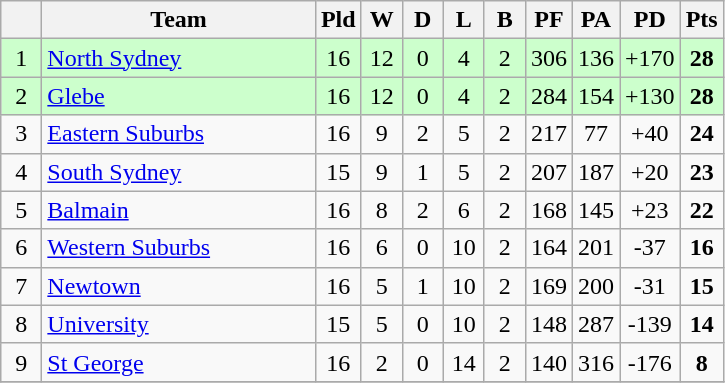<table class="wikitable" style="text-align:center;">
<tr>
<th width=20 abbr="Position×"></th>
<th width=175>Team</th>
<th width=20 abbr="Played">Pld</th>
<th width=20 abbr="Won">W</th>
<th width=20 abbr="Drawn">D</th>
<th width=20 abbr="Lost">L</th>
<th width=20 abbr="Bye">B</th>
<th width=20 abbr="Points for">PF</th>
<th width=20 abbr="Points against">PA</th>
<th width=20 abbr="Points difference">PD</th>
<th width=20 abbr="Points">Pts</th>
</tr>
<tr style="background: #ccffcc;">
<td>1</td>
<td style="text-align:left;"> <a href='#'>North Sydney</a></td>
<td>16</td>
<td>12</td>
<td>0</td>
<td>4</td>
<td>2</td>
<td>306</td>
<td>136</td>
<td>+170</td>
<td><strong>28</strong></td>
</tr>
<tr style="background: #ccffcc;">
<td>2</td>
<td style="text-align:left;"> <a href='#'>Glebe</a></td>
<td>16</td>
<td>12</td>
<td>0</td>
<td>4</td>
<td>2</td>
<td>284</td>
<td>154</td>
<td>+130</td>
<td><strong>28</strong></td>
</tr>
<tr>
<td>3</td>
<td style="text-align:left;"> <a href='#'>Eastern Suburbs</a></td>
<td>16</td>
<td>9</td>
<td>2</td>
<td>5</td>
<td>2</td>
<td>217</td>
<td>77</td>
<td>+40</td>
<td><strong>24</strong></td>
</tr>
<tr>
<td>4</td>
<td style="text-align:left;"> <a href='#'>South Sydney</a></td>
<td>15</td>
<td>9</td>
<td>1</td>
<td>5</td>
<td>2</td>
<td>207</td>
<td>187</td>
<td>+20</td>
<td><strong>23</strong></td>
</tr>
<tr>
<td>5</td>
<td style="text-align:left;"> <a href='#'>Balmain</a></td>
<td>16</td>
<td>8</td>
<td>2</td>
<td>6</td>
<td>2</td>
<td>168</td>
<td>145</td>
<td>+23</td>
<td><strong>22</strong></td>
</tr>
<tr>
<td>6</td>
<td style="text-align:left;"> <a href='#'>Western Suburbs</a></td>
<td>16</td>
<td>6</td>
<td>0</td>
<td>10</td>
<td>2</td>
<td>164</td>
<td>201</td>
<td>-37</td>
<td><strong>16</strong></td>
</tr>
<tr>
<td>7</td>
<td style="text-align:left;"> <a href='#'>Newtown</a></td>
<td>16</td>
<td>5</td>
<td>1</td>
<td>10</td>
<td>2</td>
<td>169</td>
<td>200</td>
<td>-31</td>
<td><strong>15</strong></td>
</tr>
<tr>
<td>8</td>
<td style="text-align:left;"> <a href='#'>University</a></td>
<td>15</td>
<td>5</td>
<td>0</td>
<td>10</td>
<td>2</td>
<td>148</td>
<td>287</td>
<td>-139</td>
<td><strong>14</strong></td>
</tr>
<tr>
<td>9</td>
<td style="text-align:left;"> <a href='#'>St George</a></td>
<td>16</td>
<td>2</td>
<td>0</td>
<td>14</td>
<td>2</td>
<td>140</td>
<td>316</td>
<td>-176</td>
<td><strong>8</strong></td>
</tr>
<tr>
</tr>
</table>
